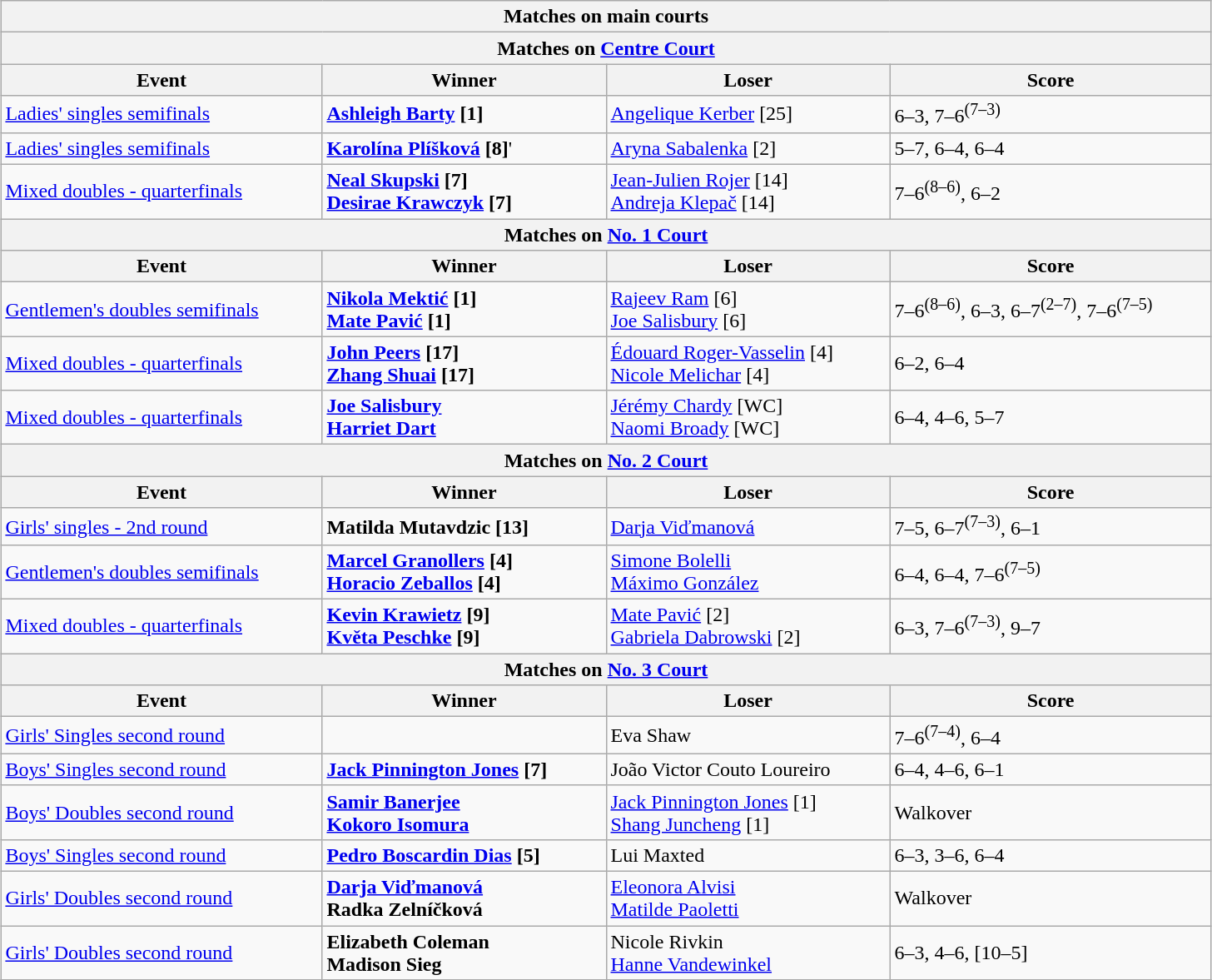<table class="wikitable collapsible uncollapsed" style="margin:auto;">
<tr>
<th colspan="4" style="white-space:nowrap;">Matches on main courts</th>
</tr>
<tr>
<th colspan="4">Matches on <a href='#'>Centre Court</a></th>
</tr>
<tr>
<th width="250">Event</th>
<th width="220">Winner</th>
<th width="220">Loser</th>
<th width="250">Score</th>
</tr>
<tr>
<td><a href='#'>Ladies' singles semifinals</a></td>
<td><strong> <a href='#'>Ashleigh Barty</a> [1]</strong></td>
<td> <a href='#'>Angelique Kerber</a> [25]</td>
<td>6–3, 7–6<sup>(7–3)</sup></td>
</tr>
<tr>
<td><a href='#'>Ladies' singles semifinals</a></td>
<td><strong> <a href='#'>Karolína Plíšková</a> [8]</strong>'</td>
<td> <a href='#'>Aryna Sabalenka</a> [2]</td>
<td>5–7, 6–4, 6–4</td>
</tr>
<tr>
<td><a href='#'>Mixed doubles - quarterfinals</a></td>
<td> <strong><a href='#'>Neal Skupski</a> [7]</strong><br> <strong><a href='#'>Desirae Krawczyk</a> [7]</strong></td>
<td> <a href='#'>Jean-Julien Rojer</a> [14]<br> <a href='#'>Andreja Klepač</a> [14]</td>
<td>7–6<sup>(8–6)</sup>, 6–2</td>
</tr>
<tr>
<th colspan="4">Matches on <a href='#'>No. 1 Court</a></th>
</tr>
<tr>
<th width="250">Event</th>
<th width="220">Winner</th>
<th width="220">Loser</th>
<th width="250">Score</th>
</tr>
<tr>
<td><a href='#'>Gentlemen's doubles semifinals</a></td>
<td><strong> <a href='#'>Nikola Mektić</a> [1]<br>  <a href='#'>Mate Pavić</a> [1]</strong></td>
<td> <a href='#'>Rajeev Ram</a> [6]<br>  <a href='#'>Joe Salisbury</a> [6]</td>
<td>7–6<sup>(8–6)</sup>, 6–3, 6–7<sup>(2–7)</sup>, 7–6<sup>(7–5)</sup></td>
</tr>
<tr>
<td><a href='#'>Mixed doubles - quarterfinals</a></td>
<td><strong> <a href='#'>John Peers</a> [17]</strong><br><strong> <a href='#'>Zhang Shuai</a> [17]</strong></td>
<td> <a href='#'>Édouard Roger-Vasselin</a> [4]<br> <a href='#'>Nicole Melichar</a> [4]</td>
<td>6–2, 6–4</td>
</tr>
<tr>
<td><a href='#'>Mixed doubles - quarterfinals</a></td>
<td><strong> <a href='#'>Joe Salisbury</a></strong><br><strong> <a href='#'>Harriet Dart</a></strong></td>
<td> <a href='#'>Jérémy Chardy</a> [WC]<br> <a href='#'>Naomi Broady</a> [WC]</td>
<td>6–4, 4–6, 5–7</td>
</tr>
<tr>
<th colspan="4">Matches on <a href='#'>No. 2 Court</a></th>
</tr>
<tr>
<th width="250">Event</th>
<th width="220">Winner</th>
<th width="220">Loser</th>
<th width="250">Score</th>
</tr>
<tr>
<td><a href='#'>Girls' singles - 2nd round</a></td>
<td> <strong>Matilda Mutavdzic [13]</strong></td>
<td> <a href='#'>Darja Viďmanová</a></td>
<td>7–5, 6–7<sup>(7–3)</sup>, 6–1</td>
</tr>
<tr>
<td><a href='#'>Gentlemen's doubles semifinals</a></td>
<td> <strong><a href='#'>Marcel Granollers</a> [4]</strong><br>  <strong><a href='#'>Horacio Zeballos</a> [4]</strong></td>
<td> <a href='#'>Simone Bolelli</a><br>  <a href='#'>Máximo González</a></td>
<td>6–4, 6–4, 7–6<sup>(7–5)</sup></td>
</tr>
<tr>
<td><a href='#'>Mixed doubles - quarterfinals</a></td>
<td> <strong><a href='#'>Kevin Krawietz</a> [9]</strong><br><strong> <a href='#'>Květa Peschke</a> [9]</strong></td>
<td> <a href='#'>Mate Pavić</a> [2]<br> <a href='#'>Gabriela Dabrowski</a> [2]</td>
<td>6–3, 7–6<sup>(7–3)</sup>, 9–7</td>
</tr>
<tr>
<th colspan="4">Matches on <a href='#'>No. 3 Court</a></th>
</tr>
<tr>
<th width="220">Event</th>
<th width="220">Winner</th>
<th width="220">Loser</th>
<th width="250">Score</th>
</tr>
<tr>
<td><a href='#'>Girls' Singles second round</a></td>
<td></td>
<td> Eva Shaw</td>
<td>7–6<sup>(7–4)</sup>, 6–4</td>
</tr>
<tr>
<td><a href='#'>Boys' Singles second round</a></td>
<td> <strong><a href='#'>Jack Pinnington Jones</a> [7]</strong></td>
<td> João Victor Couto Loureiro</td>
<td>6–4, 4–6, 6–1</td>
</tr>
<tr>
<td><a href='#'>Boys' Doubles second round</a></td>
<td> <strong><a href='#'>Samir Banerjee</a></strong><br> <strong><a href='#'>Kokoro Isomura</a></strong></td>
<td> <a href='#'>Jack Pinnington Jones</a> [1]<br> <a href='#'>Shang Juncheng</a> [1]</td>
<td>Walkover</td>
</tr>
<tr>
<td><a href='#'>Boys' Singles second round</a></td>
<td> <strong><a href='#'>Pedro Boscardin Dias</a> [5]</strong></td>
<td> Lui Maxted</td>
<td>6–3, 3–6, 6–4</td>
</tr>
<tr>
<td><a href='#'>Girls' Doubles second round</a></td>
<td> <strong><a href='#'>Darja Viďmanová</a></strong><br> <strong>Radka Zelníčková</strong></td>
<td> <a href='#'>Eleonora Alvisi</a><br> <a href='#'>Matilde Paoletti</a></td>
<td>Walkover</td>
</tr>
<tr>
<td><a href='#'>Girls' Doubles second round</a></td>
<td> <strong>Elizabeth Coleman<br> Madison Sieg</strong></td>
<td> Nicole Rivkin<br> <a href='#'>Hanne Vandewinkel</a></td>
<td>6–3, 4–6, [10–5]</td>
</tr>
<tr>
</tr>
</table>
